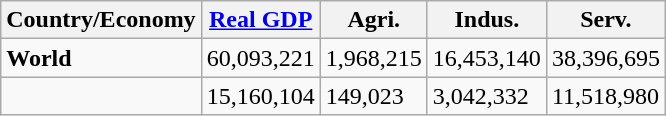<table class="wikitable sortable">
<tr>
<th>Country/Economy</th>
<th><a href='#'>Real GDP</a></th>
<th>Agri.</th>
<th>Indus.</th>
<th>Serv.</th>
</tr>
<tr>
<td><strong> World</strong></td>
<td>60,093,221</td>
<td>1,968,215</td>
<td>16,453,140</td>
<td>38,396,695</td>
</tr>
<tr>
<td></td>
<td>15,160,104</td>
<td>149,023</td>
<td>3,042,332</td>
<td>11,518,980</td>
</tr>
</table>
